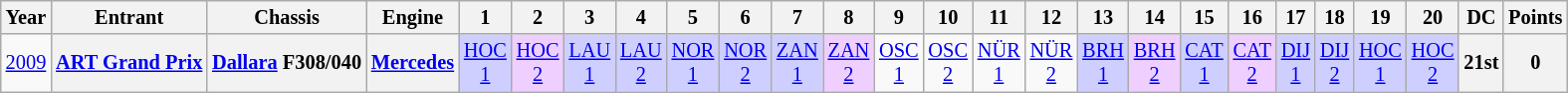<table class="wikitable" style="text-align:center; font-size:85%">
<tr>
<th>Year</th>
<th>Entrant</th>
<th>Chassis</th>
<th>Engine</th>
<th>1</th>
<th>2</th>
<th>3</th>
<th>4</th>
<th>5</th>
<th>6</th>
<th>7</th>
<th>8</th>
<th>9</th>
<th>10</th>
<th>11</th>
<th>12</th>
<th>13</th>
<th>14</th>
<th>15</th>
<th>16</th>
<th>17</th>
<th>18</th>
<th>19</th>
<th>20</th>
<th>DC</th>
<th>Points</th>
</tr>
<tr>
<td><a href='#'>2009</a></td>
<th nowrap><a href='#'>ART Grand Prix</a></th>
<th nowrap><a href='#'>Dallara</a> F308/040</th>
<th nowrap><a href='#'>Mercedes</a></th>
<td style="background:#CFCFFF;"><a href='#'>HOC<br>1</a><br></td>
<td style="background:#EFCFFF;"><a href='#'>HOC<br>2</a><br></td>
<td style="background:#CFCFFF;"><a href='#'>LAU<br>1</a><br></td>
<td style="background:#CFCFFF;"><a href='#'>LAU<br>2</a><br></td>
<td style="background:#CFCFFF;"><a href='#'>NOR<br>1</a><br></td>
<td style="background:#CFCFFF;"><a href='#'>NOR<br>2</a><br></td>
<td style="background:#CFCFFF;"><a href='#'>ZAN<br>1</a><br></td>
<td style="background:#EFCFFF;"><a href='#'>ZAN<br>2</a><br></td>
<td><a href='#'>OSC<br>1</a></td>
<td><a href='#'>OSC<br>2</a></td>
<td><a href='#'>NÜR<br>1</a></td>
<td><a href='#'>NÜR<br>2</a></td>
<td style="background:#CFCFFF;"><a href='#'>BRH<br>1</a><br></td>
<td style="background:#EFCFFF;"><a href='#'>BRH<br>2</a><br></td>
<td style="background:#CFCFFF;"><a href='#'>CAT<br>1</a><br></td>
<td style="background:#EFCFFF;"><a href='#'>CAT<br>2</a><br></td>
<td style="background:#CFCFFF;"><a href='#'>DIJ<br>1</a><br></td>
<td style="background:#CFCFFF;"><a href='#'>DIJ<br>2</a><br></td>
<td style="background:#CFCFFF;"><a href='#'>HOC<br>1</a><br></td>
<td style="background:#CFCFFF;"><a href='#'>HOC<br>2</a><br></td>
<th>21st</th>
<th>0</th>
</tr>
</table>
